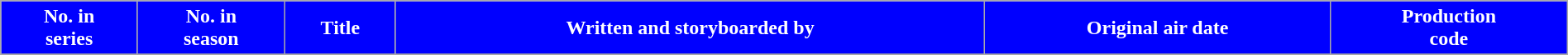<table class="wikitable plainrowheaders" style="width:100%;">
<tr style="color:white;">
<th style="background:#00f;">No. in<br>series</th>
<th style="background:#00f;">No. in<br>season</th>
<th style="background:#00f;">Title</th>
<th style="background:#00f;">Written and storyboarded by</th>
<th style="background:#00f;">Original air date</th>
<th style="background:#00f;">Production<br>code</th>
</tr>
<tr>
</tr>
</table>
